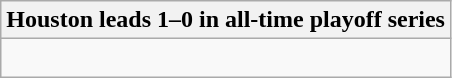<table class="wikitable collapsible collapsed">
<tr>
<th>Houston leads 1–0 in all-time playoff series</th>
</tr>
<tr>
<td><br></td>
</tr>
</table>
